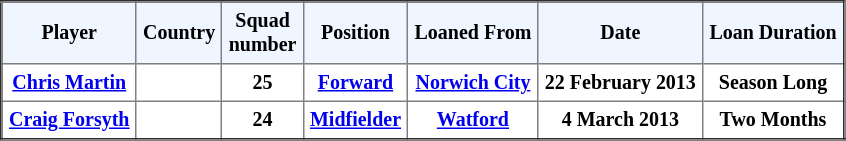<table border="2" cellpadding="4" style="border-collapse:collapse; text-align:center; font-size:smaller;">
<tr style="background:#f0f6ff;">
<th><strong>Player</strong></th>
<th><strong>Country</strong></th>
<th><strong>Squad<br>number</strong></th>
<th><strong>Position</strong></th>
<th><strong>Loaned From</strong></th>
<th><strong>Date</strong></th>
<th><strong>Loan Duration</strong></th>
</tr>
<tr bgcolor="">
<th><a href='#'>Chris Martin</a></th>
<th></th>
<th>25</th>
<th><a href='#'>Forward</a></th>
<th><a href='#'>Norwich City</a></th>
<th>22 February 2013</th>
<th>Season Long</th>
</tr>
<tr bgcolor="">
<th><a href='#'>Craig Forsyth</a></th>
<th></th>
<th>24</th>
<th><a href='#'>Midfielder</a></th>
<th><a href='#'>Watford</a></th>
<th>4 March 2013</th>
<th>Two Months</th>
</tr>
</table>
